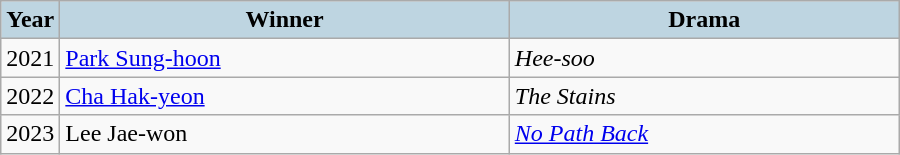<table class="wikitable" style="width:600px">
<tr>
<th style="background:#BED5E1;" width="30">Year</th>
<th style="background:#BED5E1;">Winner</th>
<th style="background:#BED5E1;">Drama</th>
</tr>
<tr>
<td>2021</td>
<td><a href='#'>Park Sung-hoon</a></td>
<td><em>Hee-soo</em></td>
</tr>
<tr>
<td>2022</td>
<td><a href='#'>Cha Hak-yeon</a></td>
<td><em>The Stains</em></td>
</tr>
<tr>
<td>2023</td>
<td>Lee Jae-won</td>
<td><a href='#'><em>No Path Back</em></a></td>
</tr>
</table>
